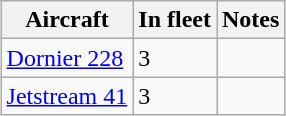<table class="wikitable" style="margin: 1em auto;">
<tr>
<th>Aircraft</th>
<th>In fleet</th>
<th>Notes</th>
</tr>
<tr>
<td><a href='#'>Dornier 228</a></td>
<td>3</td>
<td></td>
</tr>
<tr>
<td><a href='#'>Jetstream 41</a></td>
<td>3</td>
<td></td>
</tr>
</table>
